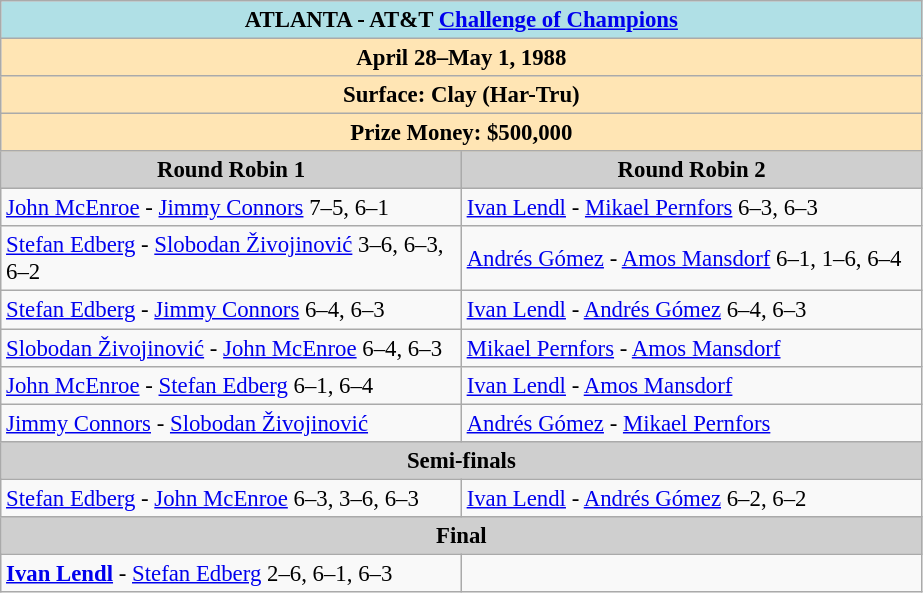<table class="wikitable" style="font-size:95%;">
<tr>
<th colspan="2" style="background:#B0E0E6" width="300">ATLANTA - AT&T <a href='#'>Challenge of Champions</a></th>
</tr>
<tr>
<th colspan="2" style="background:#FFE5B4" width="300">April 28–May 1, 1988</th>
</tr>
<tr>
<th colspan="2" style="background:#FFE5B4" width="300">Surface: Clay (Har-Tru)</th>
</tr>
<tr>
<th colspan="2" style="background:#FFE5B4" width="300">Prize Money: $500,000</th>
</tr>
<tr>
<th colspan="1" style="background:#cfcfcf" width="300">Round Robin 1</th>
<th colspan="1" style="background:#cfcfcf" width="300">Round Robin 2</th>
</tr>
<tr>
<td><a href='#'>John McEnroe</a> - <a href='#'>Jimmy Connors</a> 7–5, 6–1</td>
<td><a href='#'>Ivan Lendl</a> - <a href='#'>Mikael Pernfors</a> 6–3, 6–3</td>
</tr>
<tr>
<td><a href='#'>Stefan Edberg</a> - <a href='#'>Slobodan Živojinović</a> 3–6, 6–3, 6–2</td>
<td><a href='#'>Andrés Gómez</a> - <a href='#'>Amos Mansdorf</a> 6–1, 1–6, 6–4</td>
</tr>
<tr>
<td><a href='#'>Stefan Edberg</a> - <a href='#'>Jimmy Connors</a> 6–4, 6–3</td>
<td><a href='#'>Ivan Lendl</a> - <a href='#'>Andrés Gómez</a> 6–4, 6–3</td>
</tr>
<tr>
<td><a href='#'>Slobodan Živojinović</a> - <a href='#'>John McEnroe</a> 6–4, 6–3</td>
<td><a href='#'>Mikael Pernfors</a> - <a href='#'>Amos Mansdorf</a></td>
</tr>
<tr>
<td><a href='#'>John McEnroe</a> - <a href='#'>Stefan Edberg</a> 6–1, 6–4</td>
<td><a href='#'>Ivan Lendl</a> - <a href='#'>Amos Mansdorf</a></td>
</tr>
<tr>
<td><a href='#'>Jimmy Connors</a> - <a href='#'>Slobodan Živojinović</a></td>
<td><a href='#'>Andrés Gómez</a> - <a href='#'>Mikael Pernfors</a></td>
</tr>
<tr>
<th colspan="2" style="background:#cfcfcf" width="300">Semi-finals</th>
</tr>
<tr>
<td><a href='#'>Stefan Edberg</a> - <a href='#'>John McEnroe</a> 6–3, 3–6, 6–3</td>
<td><a href='#'>Ivan Lendl</a> - <a href='#'>Andrés Gómez</a> 6–2, 6–2</td>
</tr>
<tr>
<th colspan="2" style="background:#cfcfcf" width="300">Final</th>
</tr>
<tr>
<td><strong><a href='#'>Ivan Lendl</a></strong> - <a href='#'>Stefan Edberg</a> 2–6, 6–1, 6–3</td>
</tr>
</table>
